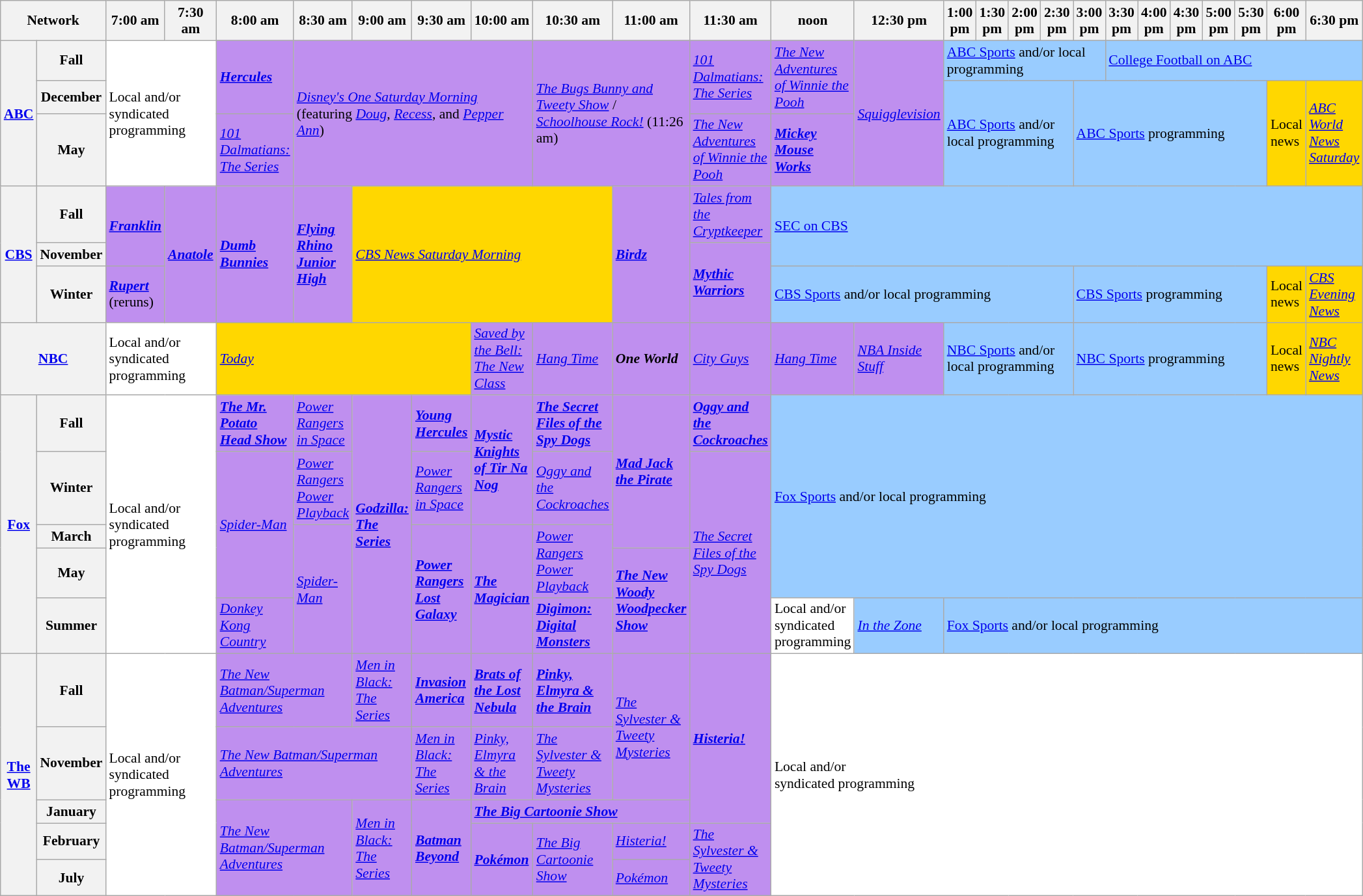<table class=wikitable style="font-size:90%">
<tr>
<th width="1.5%" bgcolor="#C0C0C0" colspan="2">Network</th>
<th width="4%" bgcolor="#C0C0C0">7:00 am</th>
<th width="4%" bgcolor="#C0C0C0">7:30 am</th>
<th width="4%" bgcolor="#C0C0C0">8:00 am</th>
<th width="4%" bgcolor="#C0C0C0">8:30 am</th>
<th width="4%" bgcolor="#C0C0C0">9:00 am</th>
<th width="4%" bgcolor="#C0C0C0">9:30 am</th>
<th width="4%" bgcolor="#C0C0C0">10:00 am</th>
<th width="4%" bgcolor="#C0C0C0">10:30 am</th>
<th width="4%" bgcolor="#C0C0C0">11:00 am</th>
<th width="4%" bgcolor="#C0C0C0">11:30 am</th>
<th width="4%" bgcolor="#C0C0C0">noon</th>
<th width="4%" bgcolor="#C0C0C0">12:30 pm</th>
<th width="4%" bgcolor="#C0C0C0">1:00 pm</th>
<th width="4%" bgcolor="#C0C0C0">1:30 pm</th>
<th width="4%" bgcolor="#C0C0C0">2:00 pm</th>
<th width="4%" bgcolor="#C0C0C0">2:30 pm</th>
<th width="4%" bgcolor="#C0C0C0">3:00 pm</th>
<th width="4%" bgcolor="#C0C0C0">3:30 pm</th>
<th width="4%" bgcolor="#C0C0C0">4:00 pm</th>
<th width="4%" bgcolor="#C0C0C0">4:30 pm</th>
<th width="4%" bgcolor="#C0C0C0">5:00 pm</th>
<th width="4%" bgcolor="#C0C0C0">5:30 pm</th>
<th width="4%" bgcolor="#C0C0C0">6:00 pm</th>
<th width="4%" bgcolor="#C0C0C0">6:30 pm</th>
</tr>
<tr>
<th bgcolor="#C0C0C0" rowspan="3"><a href='#'>ABC</a></th>
<th>Fall</th>
<td bgcolor="white" colspan="2" rowspan="3">Local and/or<br>syndicated<br>programming</td>
<td bgcolor="bf8fef" rowspan="2"><strong><em><a href='#'>Hercules</a></em></strong></td>
<td bgcolor="bf8fef" colspan="4" rowspan="3"><em><a href='#'>Disney's One Saturday Morning</a></em> (featuring <em><a href='#'>Doug</a></em>, <em><a href='#'>Recess</a></em>, and <em><a href='#'>Pepper Ann</a></em>)</td>
<td bgcolor="bf8fef" colspan="2" rowspan="3"><em><a href='#'>The Bugs Bunny and Tweety Show</a></em> / <em><a href='#'>Schoolhouse Rock!</a></em> (11:26 am)</td>
<td bgcolor="bf8fef" rowspan="2"><em><a href='#'>101 Dalmatians: The Series</a></em></td>
<td bgcolor="bf8fef" rowspan="2"><em><a href='#'>The New Adventures of Winnie the Pooh</a></em></td>
<td bgcolor="bf8fef" rowspan="3"><em><a href='#'>Squigglevision</a></em></td>
<td bgcolor="99ccff" colspan="5" rowspan="1"><a href='#'>ABC Sports</a> and/or local programming</td>
<td bgcolor="99ccff" colspan="7" rowspan="1"><a href='#'>College Football on ABC</a></td>
</tr>
<tr>
<th>December</th>
<td bgcolor="99ccff" colspan="4" rowspan="2"><a href='#'>ABC Sports</a> and/or local programming</td>
<td bgcolor="99ccff" colspan="6" rowspan="2"><a href='#'>ABC Sports</a> programming</td>
<td bgcolor="gold" rowspan="2">Local news</td>
<td bgcolor="gold" rowspan="2"><em><a href='#'>ABC World News Saturday</a></em></td>
</tr>
<tr>
<th>May</th>
<td bgcolor="bf8fef" rowspan="1"><em><a href='#'>101 Dalmatians: The Series</a></em></td>
<td bgcolor="bf8fef" rowspan="1"><em><a href='#'>The New Adventures of Winnie the Pooh</a></em></td>
<td bgcolor="bf8fef" rowspan="1"><strong><em><a href='#'>Mickey Mouse Works</a></em></strong></td>
</tr>
<tr>
<th bgcolor="#C0C0C0" rowspan="3"><a href='#'>CBS</a></th>
<th>Fall</th>
<td rowspan="2" bgcolor="bf8fef"><strong><em><a href='#'>Franklin</a></em></strong></td>
<td bgcolor="bf8fef" rowspan="3"><strong><em><a href='#'>Anatole</a></em></strong></td>
<td bgcolor="bf8fef" rowspan="3"><strong><em><a href='#'>Dumb Bunnies</a></em></strong></td>
<td bgcolor="bf8fef" rowspan="3"><strong><em><a href='#'>Flying Rhino Junior High</a></em></strong></td>
<td bgcolor="gold" colspan="4" rowspan="3"><em><a href='#'>CBS News Saturday Morning</a></em></td>
<td bgcolor="bf8fef" rowspan="3"><strong><em><a href='#'>Birdz</a></em></strong></td>
<td bgcolor="bf8fef" rowspan="1"><em><a href='#'>Tales from the Cryptkeeper</a></em> </td>
<td bgcolor="99ccff" rowspan="2" colspan="16"><a href='#'>SEC on CBS</a></td>
</tr>
<tr>
<th>November</th>
<td bgcolor="bf8fef" rowspan="2"><strong><em><a href='#'>Mythic Warriors</a></em></strong></td>
</tr>
<tr>
<th>Winter</th>
<td bgcolor="bf8fef"><strong><em><a href='#'>Rupert</a></em></strong> (reruns)</td>
<td bgcolor="99ccff" colspan="6"><a href='#'>CBS Sports</a> and/or local programming</td>
<td bgcolor="99ccff" colspan="6"><a href='#'>CBS Sports</a> programming</td>
<td bgcolor="gold">Local news</td>
<td bgcolor="gold"><em><a href='#'>CBS Evening News</a></em></td>
</tr>
<tr>
<th bgcolor="#C0C0C0" colspan="2"><a href='#'>NBC</a></th>
<td bgcolor="white" colspan="2">Local and/or<br>syndicated<br>programming</td>
<td bgcolor="gold" colspan="4"><em><a href='#'>Today</a></em></td>
<td bgcolor="bf8fef"><em><a href='#'>Saved by the Bell: The New Class</a></em></td>
<td bgcolor="bf8fef"><em><a href='#'>Hang Time</a></em></td>
<td bgcolor="bf8fef"><strong><em>One World</em></strong></td>
<td bgcolor="bf8fef"><em><a href='#'>City Guys</a></em></td>
<td bgcolor="bf8fef"><em><a href='#'>Hang Time</a></em></td>
<td bgcolor="bf8fef"><em><a href='#'>NBA Inside Stuff</a></em></td>
<td bgcolor="99ccff" colspan="4"><a href='#'>NBC Sports</a> and/or local programming</td>
<td bgcolor="99ccff" colspan="6"><a href='#'>NBC Sports</a> programming</td>
<td bgcolor="gold">Local news</td>
<td bgcolor="gold"><em><a href='#'>NBC Nightly News</a></em></td>
</tr>
<tr>
<th bgcolor="#C0C0C0" rowspan="5"><a href='#'>Fox</a></th>
<th>Fall</th>
<td bgcolor="white" colspan="2" rowspan="5">Local and/or<br>syndicated<br>programming</td>
<td bgcolor="bf8fef" rowspan="1"><strong><em><a href='#'>The Mr. Potato Head Show</a></em></strong></td>
<td bgcolor="bf8fef" rowspan="1"><em><a href='#'>Power Rangers in Space</a></em></td>
<td bgcolor="bf8fef" rowspan="5"><strong><em><a href='#'>Godzilla: The Series</a></em></strong></td>
<td bgcolor="bf8fef" rowspan="1"><strong><em><a href='#'>Young Hercules</a></em></strong></td>
<td bgcolor="bf8fef" rowspan="2"><strong><em><a href='#'>Mystic Knights of Tir Na Nog</a></em></strong></td>
<td bgcolor="bf8fef" rowspan="1"><strong><em><a href='#'>The Secret Files of the Spy Dogs</a></em></strong></td>
<td bgcolor="bf8fef" rowspan="3"><strong><em><a href='#'>Mad Jack the Pirate</a></em></strong></td>
<td bgcolor="bf8fef" rowspan="1"><strong><em><a href='#'>Oggy and the Cockroaches</a></em></strong></td>
<td bgcolor="99ccff" rowspan="4"colspan="14"><a href='#'>Fox Sports</a> and/or local programming</td>
</tr>
<tr>
<th>Winter</th>
<td bgcolor="bf8fef" rowspan="3"><em><a href='#'>Spider-Man</a></em></td>
<td bgcolor="bf8fef" rowspan="1"><em><a href='#'>Power Rangers Power Playback</a></em></td>
<td bgcolor="bf8fef" rowspan="1"><em><a href='#'>Power Rangers in Space</a></em></td>
<td bgcolor="bf8fef" rowspan="1"><em><a href='#'>Oggy and the Cockroaches</a></em></td>
<td bgcolor="bf8fef" rowspan="4"><em><a href='#'>The Secret Files of the Spy Dogs</a></em></td>
</tr>
<tr>
<th>March</th>
<td bgcolor="bf8fef" rowspan="3"><em><a href='#'>Spider-Man</a></em></td>
<td bgcolor="bf8fef" rowspan="3"><strong><em><a href='#'>Power Rangers Lost Galaxy</a></em></strong></td>
<td bgcolor="bf8fef" rowspan="3"><strong><em><a href='#'>The Magician</a></em></strong></td>
<td bgcolor="bf8fef" rowspan="2"><em><a href='#'>Power Rangers Power Playback</a></em></td>
</tr>
<tr>
<th>May</th>
<td bgcolor="bf8fef" rowspan="2"><strong><em><a href='#'>The New Woody Woodpecker Show</a></em></strong></td>
</tr>
<tr>
<th>Summer</th>
<td bgcolor="bf8fef" rowspan="1"><em><a href='#'>Donkey Kong Country</a></em></td>
<td bgcolor="bf8fef" rowspan="1"><strong><em><a href='#'>Digimon: Digital Monsters</a></em></strong> </td>
<td bgcolor="white" rowspan="1">Local and/or<br>syndicated<br>programming</td>
<td bgcolor="99ccff" rowspan="1"><em><a href='#'>In the Zone</a></em></td>
<td bgcolor="99ccff" rowspan="1"colspan="12"><a href='#'>Fox Sports</a> and/or local programming</td>
</tr>
<tr>
<th bgcolor="#C0C0C0" rowspan="5"><a href='#'>The WB</a></th>
<th>Fall</th>
<td bgcolor="white" colspan="2" rowspan="5">Local and/or<br>syndicated programming</td>
<td bgcolor="bf8fef" rowspan="1"colspan="2"><em><a href='#'>The New Batman/Superman Adventures</a></em></td>
<td bgcolor="bf8fef" rowspan="1"><em><a href='#'>Men in Black: The Series</a></em></td>
<td bgcolor="bf8fef" rowspan="1"><strong><em><a href='#'>Invasion America</a></em></strong></td>
<td bgcolor="bf8fef" rowspan="1"><strong><em><a href='#'>Brats of the Lost Nebula</a></em></strong></td>
<td bgcolor="bf8fef" rowspan="1"><strong><em><a href='#'>Pinky, Elmyra & the Brain</a></em></strong></td>
<td bgcolor="bf8fef" rowspan="2"><em><a href='#'>The Sylvester & Tweety Mysteries</a></em></td>
<td bgcolor="bf8fef" rowspan="3"><strong><em><a href='#'>Histeria!</a></em></strong></td>
<td bgcolor="white" colspan="18" rowspan="5">Local and/or<br>syndicated programming</td>
</tr>
<tr>
<th>November</th>
<td bgcolor="bf8fef" rowspan="1"colspan="3"><em><a href='#'>The New Batman/Superman Adventures</a></em></td>
<td bgcolor="bf8fef" rowspan="1"><em><a href='#'>Men in Black: The Series</a></em></td>
<td bgcolor="bf8fef" rowspan="1"><em><a href='#'>Pinky, Elmyra & the Brain</a></em></td>
<td bgcolor="bf8fef" rowspan="1"><em><a href='#'>The Sylvester & Tweety Mysteries</a></em></td>
</tr>
<tr>
<th>January</th>
<td bgcolor="bf8fef" rowspan="3"colspan="2"><em><a href='#'>The New Batman/Superman Adventures</a></em></td>
<td bgcolor="bf8fef" rowspan="3"><em><a href='#'>Men in Black: The Series</a></em></td>
<td bgcolor="bf8fef" rowspan="3"><strong><em><a href='#'>Batman Beyond</a></em></strong></td>
<td bgcolor="bf8fef" rowspan="1"colspan="3"><strong><em><a href='#'>The Big Cartoonie Show</a></em></strong></td>
</tr>
<tr>
<th>February</th>
<td bgcolor="bf8fef" rowspan="2"><strong><em><a href='#'>Pokémon</a></em></strong></td>
<td bgcolor="bf8fef" rowspan="2"><em><a href='#'>The Big Cartoonie Show</a></em></td>
<td bgcolor="bf8fef" rowspan="1"><em><a href='#'>Histeria!</a></em></td>
<td bgcolor="bf8fef" rowspan="2"><em><a href='#'>The Sylvester & Tweety Mysteries</a></em></td>
</tr>
<tr>
<th>July</th>
<td bgcolor="bf8fef" rowspan="1"><em><a href='#'>Pokémon</a></em></td>
</tr>
</table>
